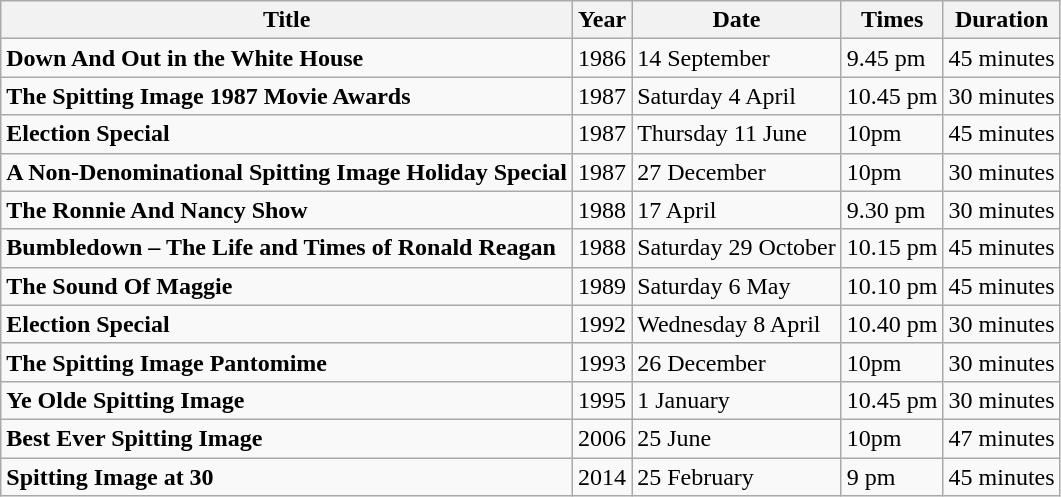<table class="wikitable">
<tr>
<th>Title</th>
<th>Year</th>
<th>Date</th>
<th>Times</th>
<th>Duration</th>
</tr>
<tr>
<td><strong>Down  And Out in the White House</strong></td>
<td>1986</td>
<td>14  September</td>
<td>9.45 pm</td>
<td>45  minutes</td>
</tr>
<tr>
<td><strong>The  Spitting Image 1987 Movie Awards</strong></td>
<td>1987</td>
<td>Saturday  4 April</td>
<td>10.45 pm</td>
<td>30  minutes</td>
</tr>
<tr>
<td><strong>Election  Special</strong></td>
<td>1987</td>
<td>Thursday  11 June</td>
<td>10pm</td>
<td>45  minutes</td>
</tr>
<tr>
<td><strong>A  Non-Denominational Spitting Image Holiday Special</strong></td>
<td>1987</td>
<td>27  December</td>
<td>10pm</td>
<td>30  minutes</td>
</tr>
<tr>
<td><strong>The  Ronnie And Nancy Show</strong></td>
<td>1988</td>
<td>17  April</td>
<td>9.30 pm</td>
<td>30 minutes</td>
</tr>
<tr>
<td><strong>Bumbledown  – The Life and Times of Ronald Reagan</strong></td>
<td>1988</td>
<td>Saturday  29 October</td>
<td>10.15 pm</td>
<td>45  minutes</td>
</tr>
<tr>
<td><strong>The  Sound Of Maggie</strong></td>
<td>1989</td>
<td>Saturday  6 May</td>
<td>10.10 pm</td>
<td>45  minutes</td>
</tr>
<tr>
<td><strong>Election  Special</strong></td>
<td>1992</td>
<td>Wednesday  8 April</td>
<td>10.40 pm</td>
<td>30  minutes</td>
</tr>
<tr>
<td><strong>The  Spitting Image Pantomime</strong></td>
<td>1993</td>
<td>26  December</td>
<td>10pm</td>
<td>30  minutes</td>
</tr>
<tr>
<td><strong>Ye  Olde Spitting Image</strong></td>
<td>1995</td>
<td>1  January</td>
<td>10.45 pm</td>
<td>30  minutes</td>
</tr>
<tr>
<td><strong>Best  Ever Spitting Image</strong></td>
<td>2006</td>
<td>25  June</td>
<td>10pm</td>
<td>47  minutes</td>
</tr>
<tr>
<td><strong>Spitting  Image at 30</strong></td>
<td>2014</td>
<td>25  February</td>
<td>9 pm</td>
<td>45  minutes</td>
</tr>
</table>
